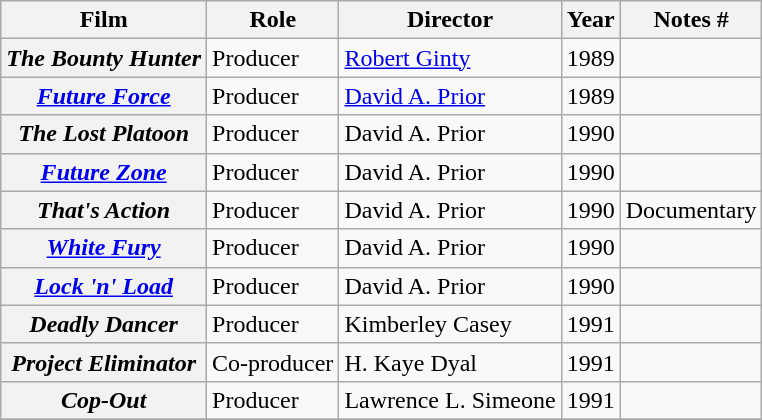<table class="wikitable plainrowheaders sortable">
<tr>
<th scope="col">Film</th>
<th scope="col">Role</th>
<th scope="col">Director</th>
<th scope="col">Year</th>
<th scope="col" class="unsortable">Notes #</th>
</tr>
<tr>
<th scope="row"><em>The Bounty Hunter</em></th>
<td>Producer</td>
<td><a href='#'>Robert Ginty</a></td>
<td>1989</td>
<td></td>
</tr>
<tr>
<th scope="row"><em><a href='#'>Future Force</a></em></th>
<td>Producer</td>
<td><a href='#'>David A. Prior</a></td>
<td>1989</td>
<td></td>
</tr>
<tr>
<th scope="row"><em>The Lost Platoon</em></th>
<td>Producer</td>
<td>David A. Prior</td>
<td>1990</td>
<td></td>
</tr>
<tr>
<th scope="row"><em><a href='#'>Future Zone</a></em></th>
<td>Producer</td>
<td>David A. Prior</td>
<td>1990</td>
<td></td>
</tr>
<tr>
<th scope="row"><em>That's Action</em></th>
<td>Producer</td>
<td>David A. Prior</td>
<td>1990</td>
<td>Documentary</td>
</tr>
<tr>
<th scope="row"><em><a href='#'>White Fury</a></em></th>
<td>Producer</td>
<td>David A. Prior</td>
<td>1990</td>
<td></td>
</tr>
<tr>
<th scope="row"><em><a href='#'>Lock 'n' Load</a></em></th>
<td>Producer</td>
<td>David A. Prior</td>
<td>1990</td>
<td></td>
</tr>
<tr>
<th scope="row"><em>Deadly Dancer</em></th>
<td>Producer</td>
<td>Kimberley Casey</td>
<td>1991</td>
<td></td>
</tr>
<tr>
<th scope="row"><em>Project Eliminator</em></th>
<td>Co-producer</td>
<td>H. Kaye Dyal</td>
<td>1991</td>
<td></td>
</tr>
<tr>
<th scope="row"><em>Cop-Out</em></th>
<td>Producer</td>
<td>Lawrence L. Simeone</td>
<td>1991</td>
<td></td>
</tr>
<tr>
</tr>
</table>
